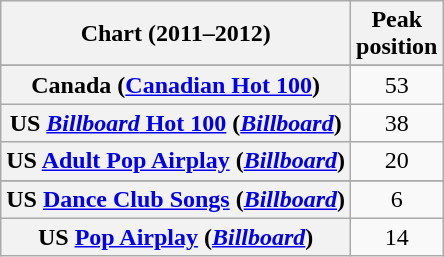<table class="wikitable sortable plainrowheaders" style="text-align:center">
<tr>
<th scope="col">Chart (2011–2012)</th>
<th scope="col">Peak<br>position</th>
</tr>
<tr>
</tr>
<tr>
</tr>
<tr>
<th scope="row">Canada (<a href='#'>Canadian Hot 100</a>)</th>
<td>53</td>
</tr>
<tr>
<th scope="row">US <a href='#'><em>Billboard</em> Hot 100</a> (<a href='#'><em>Billboard</em></a>)</th>
<td>38</td>
</tr>
<tr>
<th scope="row">US <a href='#'>Adult Pop Airplay</a> (<a href='#'><em>Billboard</em></a>)</th>
<td>20</td>
</tr>
<tr>
</tr>
<tr>
<th scope="row">US <a href='#'>Dance Club Songs</a> (<a href='#'><em>Billboard</em></a>)</th>
<td>6</td>
</tr>
<tr>
<th scope="row">US <a href='#'>Pop Airplay</a> (<a href='#'><em>Billboard</em></a>)</th>
<td>14</td>
</tr>
</table>
